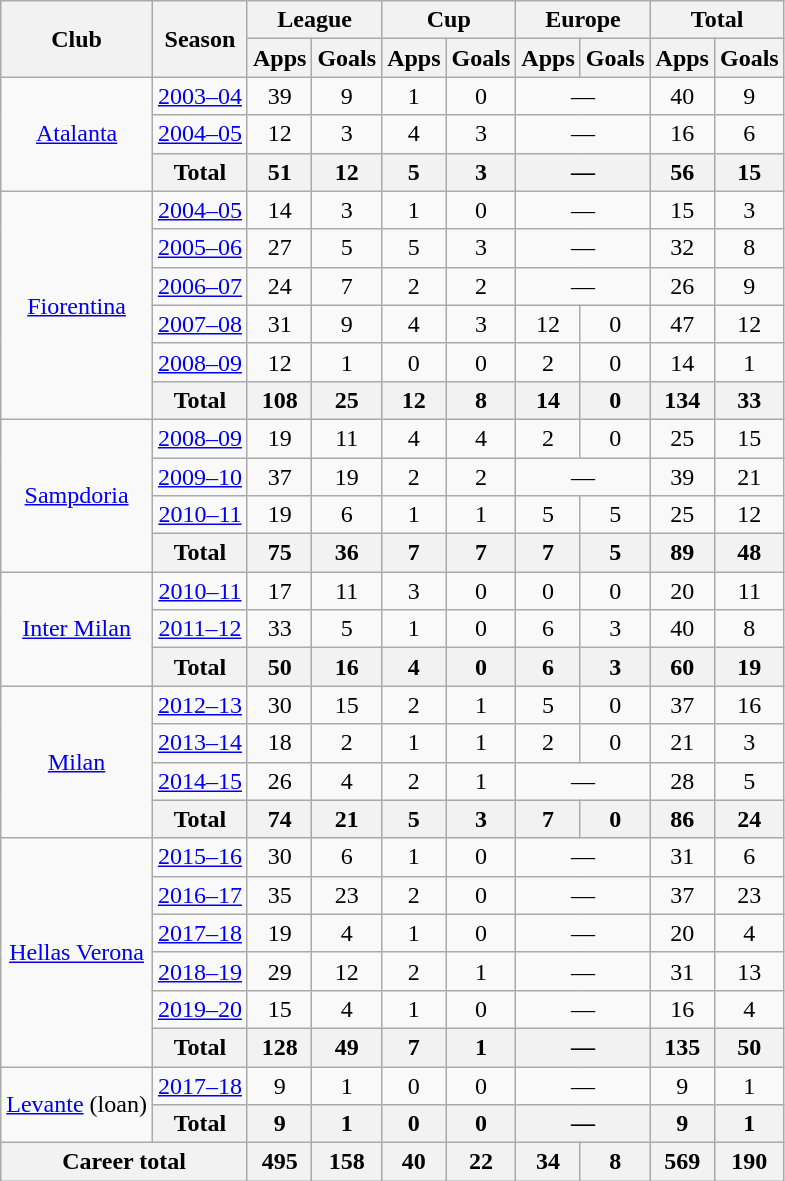<table class="wikitable" style="text-align: center">
<tr>
<th rowspan="2">Club</th>
<th rowspan="2">Season</th>
<th colspan="2">League</th>
<th colspan="2">Cup</th>
<th colspan="2">Europe</th>
<th colspan="2">Total</th>
</tr>
<tr>
<th>Apps</th>
<th>Goals</th>
<th>Apps</th>
<th>Goals</th>
<th>Apps</th>
<th>Goals</th>
<th>Apps</th>
<th>Goals</th>
</tr>
<tr>
<td rowspan="3"><a href='#'>Atalanta</a></td>
<td><a href='#'>2003–04</a></td>
<td>39</td>
<td>9</td>
<td>1</td>
<td>0</td>
<td colspan="2">—</td>
<td>40</td>
<td>9</td>
</tr>
<tr>
<td><a href='#'>2004–05</a></td>
<td>12</td>
<td>3</td>
<td>4</td>
<td>3</td>
<td colspan="2">—</td>
<td>16</td>
<td>6</td>
</tr>
<tr>
<th>Total</th>
<th>51</th>
<th>12</th>
<th>5</th>
<th>3</th>
<th colspan="2">—</th>
<th>56</th>
<th>15</th>
</tr>
<tr>
<td rowspan="6"><a href='#'>Fiorentina</a></td>
<td><a href='#'>2004–05</a></td>
<td>14</td>
<td>3</td>
<td>1</td>
<td>0</td>
<td colspan="2">—</td>
<td>15</td>
<td>3</td>
</tr>
<tr>
<td><a href='#'>2005–06</a></td>
<td>27</td>
<td>5</td>
<td>5</td>
<td>3</td>
<td colspan="2">—</td>
<td>32</td>
<td>8</td>
</tr>
<tr>
<td><a href='#'>2006–07</a></td>
<td>24</td>
<td>7</td>
<td>2</td>
<td>2</td>
<td colspan="2">—</td>
<td>26</td>
<td>9</td>
</tr>
<tr>
<td><a href='#'>2007–08</a></td>
<td>31</td>
<td>9</td>
<td>4</td>
<td>3</td>
<td>12</td>
<td>0</td>
<td>47</td>
<td>12</td>
</tr>
<tr>
<td><a href='#'>2008–09</a></td>
<td>12</td>
<td>1</td>
<td>0</td>
<td>0</td>
<td>2</td>
<td>0</td>
<td>14</td>
<td>1</td>
</tr>
<tr>
<th>Total</th>
<th>108</th>
<th>25</th>
<th>12</th>
<th>8</th>
<th>14</th>
<th>0</th>
<th>134</th>
<th>33</th>
</tr>
<tr>
<td rowspan="4"><a href='#'>Sampdoria</a></td>
<td><a href='#'>2008–09</a></td>
<td>19</td>
<td>11</td>
<td>4</td>
<td>4</td>
<td>2</td>
<td>0</td>
<td>25</td>
<td>15</td>
</tr>
<tr>
<td><a href='#'>2009–10</a></td>
<td>37</td>
<td>19</td>
<td>2</td>
<td>2</td>
<td colspan="2">—</td>
<td>39</td>
<td>21</td>
</tr>
<tr>
<td><a href='#'>2010–11</a></td>
<td>19</td>
<td>6</td>
<td>1</td>
<td>1</td>
<td>5</td>
<td>5</td>
<td>25</td>
<td>12</td>
</tr>
<tr>
<th>Total</th>
<th>75</th>
<th>36</th>
<th>7</th>
<th>7</th>
<th>7</th>
<th>5</th>
<th>89</th>
<th>48</th>
</tr>
<tr>
<td rowspan="3"><a href='#'>Inter Milan</a></td>
<td><a href='#'>2010–11</a></td>
<td>17</td>
<td>11</td>
<td>3</td>
<td>0</td>
<td>0</td>
<td>0</td>
<td>20</td>
<td>11</td>
</tr>
<tr>
<td><a href='#'>2011–12</a></td>
<td>33</td>
<td>5</td>
<td>1</td>
<td>0</td>
<td>6</td>
<td>3</td>
<td>40</td>
<td>8</td>
</tr>
<tr>
<th>Total</th>
<th>50</th>
<th>16</th>
<th>4</th>
<th>0</th>
<th>6</th>
<th>3</th>
<th>60</th>
<th>19</th>
</tr>
<tr>
<td rowspan="4"><a href='#'>Milan</a></td>
<td><a href='#'>2012–13</a></td>
<td>30</td>
<td>15</td>
<td>2</td>
<td>1</td>
<td>5</td>
<td>0</td>
<td>37</td>
<td>16</td>
</tr>
<tr>
<td><a href='#'>2013–14</a></td>
<td>18</td>
<td>2</td>
<td>1</td>
<td>1</td>
<td>2</td>
<td>0</td>
<td>21</td>
<td>3</td>
</tr>
<tr>
<td><a href='#'>2014–15</a></td>
<td>26</td>
<td>4</td>
<td>2</td>
<td>1</td>
<td colspan="2">—</td>
<td>28</td>
<td>5</td>
</tr>
<tr>
<th>Total</th>
<th>74</th>
<th>21</th>
<th>5</th>
<th>3</th>
<th>7</th>
<th>0</th>
<th>86</th>
<th>24</th>
</tr>
<tr>
<td rowspan="6"><a href='#'>Hellas Verona</a></td>
<td><a href='#'>2015–16</a></td>
<td>30</td>
<td>6</td>
<td>1</td>
<td>0</td>
<td colspan="2">—</td>
<td>31</td>
<td>6</td>
</tr>
<tr>
<td><a href='#'>2016–17</a></td>
<td>35</td>
<td>23</td>
<td>2</td>
<td>0</td>
<td colspan="2">—</td>
<td>37</td>
<td>23</td>
</tr>
<tr>
<td><a href='#'>2017–18</a></td>
<td>19</td>
<td>4</td>
<td>1</td>
<td>0</td>
<td colspan="2">—</td>
<td>20</td>
<td>4</td>
</tr>
<tr>
<td><a href='#'>2018–19</a></td>
<td>29</td>
<td>12</td>
<td>2</td>
<td>1</td>
<td colspan="2">—</td>
<td>31</td>
<td>13</td>
</tr>
<tr>
<td><a href='#'>2019–20</a></td>
<td>15</td>
<td>4</td>
<td>1</td>
<td>0</td>
<td colspan="2">—</td>
<td>16</td>
<td>4</td>
</tr>
<tr>
<th>Total</th>
<th>128</th>
<th>49</th>
<th>7</th>
<th>1</th>
<th colspan="2">—</th>
<th>135</th>
<th>50</th>
</tr>
<tr>
<td rowspan="2"><a href='#'>Levante</a> (loan)</td>
<td><a href='#'>2017–18</a></td>
<td>9</td>
<td>1</td>
<td>0</td>
<td>0</td>
<td colspan="2">—</td>
<td>9</td>
<td>1</td>
</tr>
<tr>
<th>Total</th>
<th>9</th>
<th>1</th>
<th>0</th>
<th>0</th>
<th colspan="2">—</th>
<th>9</th>
<th>1</th>
</tr>
<tr>
<th colspan="2">Career total</th>
<th>495</th>
<th>158</th>
<th>40</th>
<th>22</th>
<th>34</th>
<th>8</th>
<th>569</th>
<th>190</th>
</tr>
</table>
